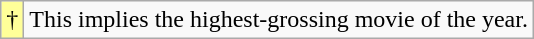<table class="wikitable">
<tr>
<td style="background-color:#FFFF99">†</td>
<td>This implies the highest-grossing movie of the year.</td>
</tr>
</table>
